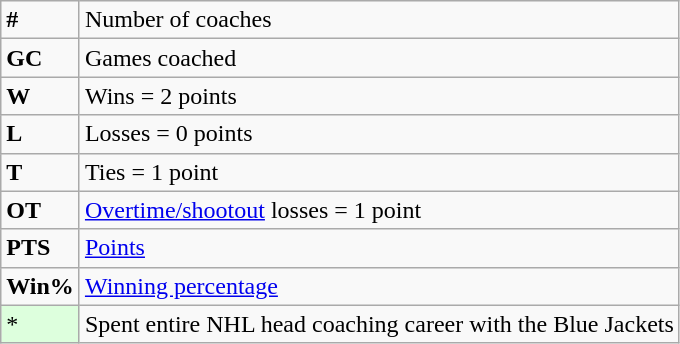<table class="wikitable">
<tr>
<td><strong>#</strong></td>
<td>Number of coaches</td>
</tr>
<tr>
<td><strong>GC</strong></td>
<td>Games coached</td>
</tr>
<tr>
<td><strong>W</strong></td>
<td>Wins = 2 points</td>
</tr>
<tr>
<td><strong>L</strong></td>
<td>Losses = 0 points</td>
</tr>
<tr>
<td><strong>T</strong></td>
<td>Ties = 1 point</td>
</tr>
<tr>
<td><strong>OT</strong></td>
<td><a href='#'>Overtime/shootout</a> losses = 1 point</td>
</tr>
<tr>
<td><strong>PTS</strong></td>
<td><a href='#'>Points</a></td>
</tr>
<tr>
<td><strong>Win%</strong></td>
<td><a href='#'>Winning percentage</a></td>
</tr>
<tr>
<td style="background-color:#ddffdd">*</td>
<td>Spent entire NHL head coaching career with the Blue Jackets</td>
</tr>
</table>
